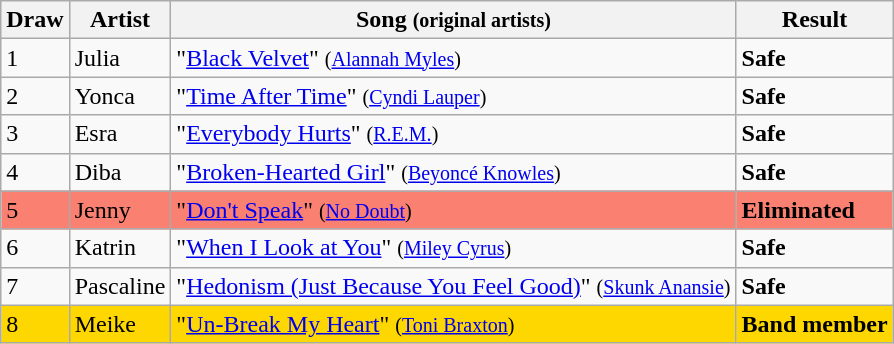<table class="wikitable">
<tr>
<th>Draw</th>
<th>Artist</th>
<th>Song <small>(original artists)</small></th>
<th>Result</th>
</tr>
<tr>
<td>1</td>
<td>Julia</td>
<td>"<a href='#'>Black Velvet</a>" <small>(<a href='#'>Alannah Myles</a>)</small></td>
<td><strong>Safe</strong></td>
</tr>
<tr>
<td>2</td>
<td>Yonca</td>
<td>"<a href='#'>Time After Time</a>" <small>(<a href='#'>Cyndi Lauper</a>)</small></td>
<td><strong>Safe</strong></td>
</tr>
<tr>
<td>3</td>
<td>Esra</td>
<td>"<a href='#'>Everybody Hurts</a>" <small>(<a href='#'>R.E.M.</a>)</small></td>
<td><strong>Safe</strong></td>
</tr>
<tr>
<td>4</td>
<td>Diba</td>
<td>"<a href='#'>Broken-Hearted Girl</a>" <small>(<a href='#'>Beyoncé Knowles</a>)</small></td>
<td><strong>Safe</strong></td>
</tr>
<tr bgcolor="#FA8072">
<td>5</td>
<td>Jenny</td>
<td>"<a href='#'>Don't Speak</a>" <small>(<a href='#'>No Doubt</a>)</small></td>
<td><strong>Eliminated</strong></td>
</tr>
<tr>
<td>6</td>
<td>Katrin</td>
<td>"<a href='#'>When I Look at You</a>" <small>(<a href='#'>Miley Cyrus</a>)</small></td>
<td><strong>Safe</strong></td>
</tr>
<tr>
<td>7</td>
<td>Pascaline</td>
<td>"<a href='#'>Hedonism (Just Because You Feel Good)</a>" <small>(<a href='#'>Skunk Anansie</a>)</small></td>
<td><strong>Safe</strong></td>
</tr>
<tr bgcolor="gold">
<td>8</td>
<td>Meike</td>
<td>"<a href='#'>Un-Break My Heart</a>" <small>(<a href='#'>Toni Braxton</a>)</small></td>
<td><strong>Band member</strong></td>
</tr>
</table>
